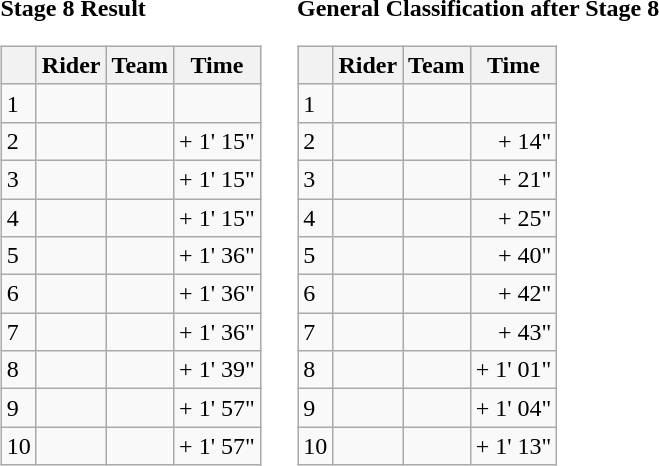<table>
<tr>
<td><strong>Stage 8 Result</strong><br><table class="wikitable">
<tr>
<th></th>
<th>Rider</th>
<th>Team</th>
<th>Time</th>
</tr>
<tr>
<td>1</td>
<td></td>
<td></td>
<td align="right"></td>
</tr>
<tr>
<td>2</td>
<td></td>
<td></td>
<td align="right">+ 1' 15"</td>
</tr>
<tr>
<td>3</td>
<td></td>
<td></td>
<td align="right">+ 1' 15"</td>
</tr>
<tr>
<td>4</td>
<td></td>
<td></td>
<td align="right">+ 1' 15"</td>
</tr>
<tr>
<td>5</td>
<td></td>
<td></td>
<td align="right">+ 1' 36"</td>
</tr>
<tr>
<td>6</td>
<td></td>
<td></td>
<td align="right">+ 1' 36"</td>
</tr>
<tr>
<td>7</td>
<td></td>
<td></td>
<td align="right">+ 1' 36"</td>
</tr>
<tr>
<td>8</td>
<td></td>
<td></td>
<td align="right">+ 1' 39"</td>
</tr>
<tr>
<td>9</td>
<td></td>
<td></td>
<td align="right">+ 1' 57"</td>
</tr>
<tr>
<td>10</td>
<td></td>
<td></td>
<td align="right">+ 1' 57"</td>
</tr>
</table>
</td>
<td></td>
<td><strong>General Classification after Stage 8</strong><br><table class="wikitable">
<tr>
<th></th>
<th>Rider</th>
<th>Team</th>
<th>Time</th>
</tr>
<tr>
<td>1</td>
<td> </td>
<td></td>
<td align="right"></td>
</tr>
<tr>
<td>2</td>
<td></td>
<td></td>
<td align="right">+ 14"</td>
</tr>
<tr>
<td>3</td>
<td></td>
<td></td>
<td align="right">+ 21"</td>
</tr>
<tr>
<td>4</td>
<td></td>
<td></td>
<td align="right">+ 25"</td>
</tr>
<tr>
<td>5</td>
<td></td>
<td></td>
<td align="right">+ 40"</td>
</tr>
<tr>
<td>6</td>
<td></td>
<td></td>
<td align="right">+ 42"</td>
</tr>
<tr>
<td>7</td>
<td></td>
<td></td>
<td align="right">+ 43"</td>
</tr>
<tr>
<td>8</td>
<td></td>
<td></td>
<td align="right">+ 1' 01"</td>
</tr>
<tr>
<td>9</td>
<td></td>
<td></td>
<td align="right">+ 1' 04"</td>
</tr>
<tr>
<td>10</td>
<td></td>
<td></td>
<td align="right">+ 1' 13"</td>
</tr>
</table>
</td>
</tr>
</table>
